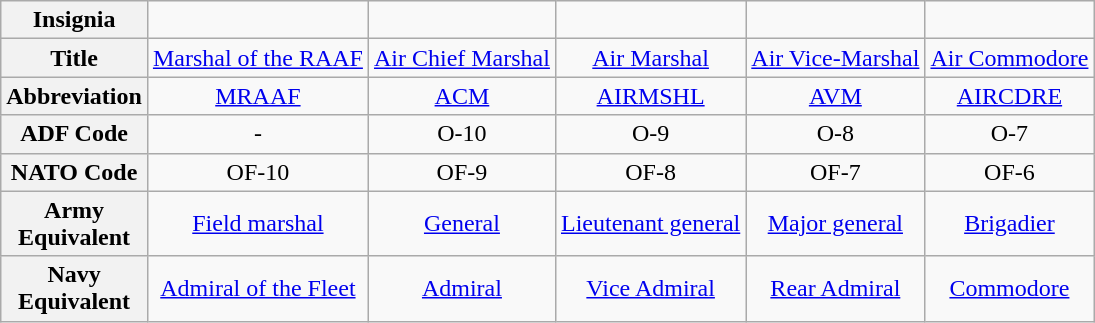<table class="wikitable">
<tr>
<th scope="col">Insignia</th>
<td align="center"></td>
<td align="center"></td>
<td align="center"></td>
<td align="center"></td>
<td align="center"></td>
</tr>
<tr>
<th scope="col">Title</th>
<td align="center"><a href='#'>Marshal of the RAAF</a></td>
<td align="center"><a href='#'>Air Chief Marshal</a></td>
<td align="center"><a href='#'>Air Marshal</a></td>
<td align="center"><a href='#'>Air Vice-Marshal</a></td>
<td align="center"><a href='#'>Air Commodore</a></td>
</tr>
<tr>
<th scope="col">Abbreviation</th>
<td align="center"><a href='#'>MRAAF</a></td>
<td align="center"><a href='#'>ACM</a></td>
<td align="center"><a href='#'>AIRMSHL</a></td>
<td align="center"><a href='#'>AVM</a></td>
<td align="center"><a href='#'>AIRCDRE</a></td>
</tr>
<tr>
<th scope="col" width="80">ADF Code</th>
<td align="center">-</td>
<td align="center">O-10</td>
<td align="center">O-9</td>
<td align="center">O-8</td>
<td align="center">O-7</td>
</tr>
<tr>
<th scope="col" width="80">NATO Code</th>
<td align="center">OF-10</td>
<td align="center">OF-9</td>
<td align="center">OF-8</td>
<td align="center">OF-7</td>
<td align="center">OF-6</td>
</tr>
<tr>
<th scope="col">Army Equivalent</th>
<td align="center"><a href='#'>Field marshal</a></td>
<td align="center"><a href='#'>General</a></td>
<td align="center"><a href='#'>Lieutenant general</a></td>
<td align="center"><a href='#'>Major general</a></td>
<td align="center"><a href='#'>Brigadier</a></td>
</tr>
<tr>
<th scope="col">Navy Equivalent</th>
<td align="center"><a href='#'>Admiral of the Fleet</a></td>
<td align="center"><a href='#'>Admiral</a></td>
<td align="center"><a href='#'>Vice Admiral</a></td>
<td align="center"><a href='#'>Rear Admiral</a></td>
<td align="center"><a href='#'>Commodore</a></td>
</tr>
</table>
